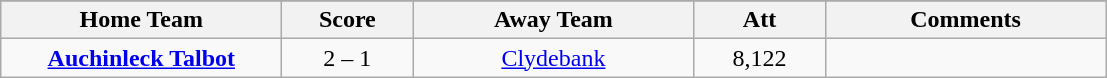<table class="wikitable" style="text-align: center">
<tr>
</tr>
<tr>
<th width=180>Home Team</th>
<th width=80>Score</th>
<th width=180>Away Team</th>
<th width=80>Att</th>
<th width=180>Comments</th>
</tr>
<tr>
<td><strong><a href='#'>Auchinleck Talbot</a></strong></td>
<td>2 – 1</td>
<td><a href='#'>Clydebank</a></td>
<td>8,122</td>
<td></td>
</tr>
</table>
